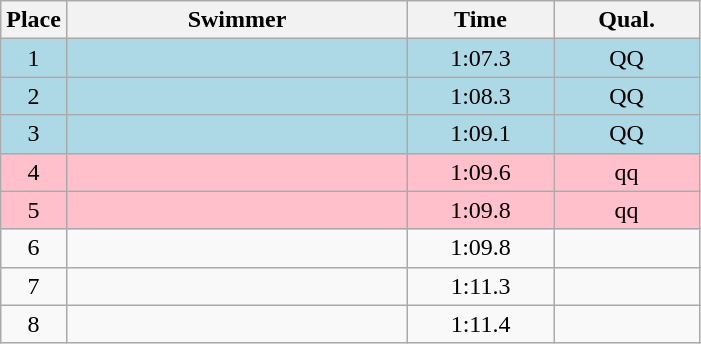<table class=wikitable style="text-align:center">
<tr>
<th>Place</th>
<th width=220>Swimmer</th>
<th width=90>Time</th>
<th width=90>Qual.</th>
</tr>
<tr bgcolor=lightblue>
<td>1</td>
<td align=left></td>
<td>1:07.3</td>
<td>QQ</td>
</tr>
<tr bgcolor=lightblue>
<td>2</td>
<td align=left></td>
<td>1:08.3</td>
<td>QQ</td>
</tr>
<tr bgcolor=lightblue>
<td>3</td>
<td align=left></td>
<td>1:09.1</td>
<td>QQ</td>
</tr>
<tr bgcolor=pink>
<td>4</td>
<td align=left></td>
<td>1:09.6</td>
<td>qq</td>
</tr>
<tr bgcolor=pink>
<td>5</td>
<td align=left></td>
<td>1:09.8</td>
<td>qq</td>
</tr>
<tr>
<td>6</td>
<td align=left></td>
<td>1:09.8</td>
<td></td>
</tr>
<tr>
<td>7</td>
<td align=left></td>
<td>1:11.3</td>
<td></td>
</tr>
<tr>
<td>8</td>
<td align=left></td>
<td>1:11.4</td>
<td></td>
</tr>
</table>
